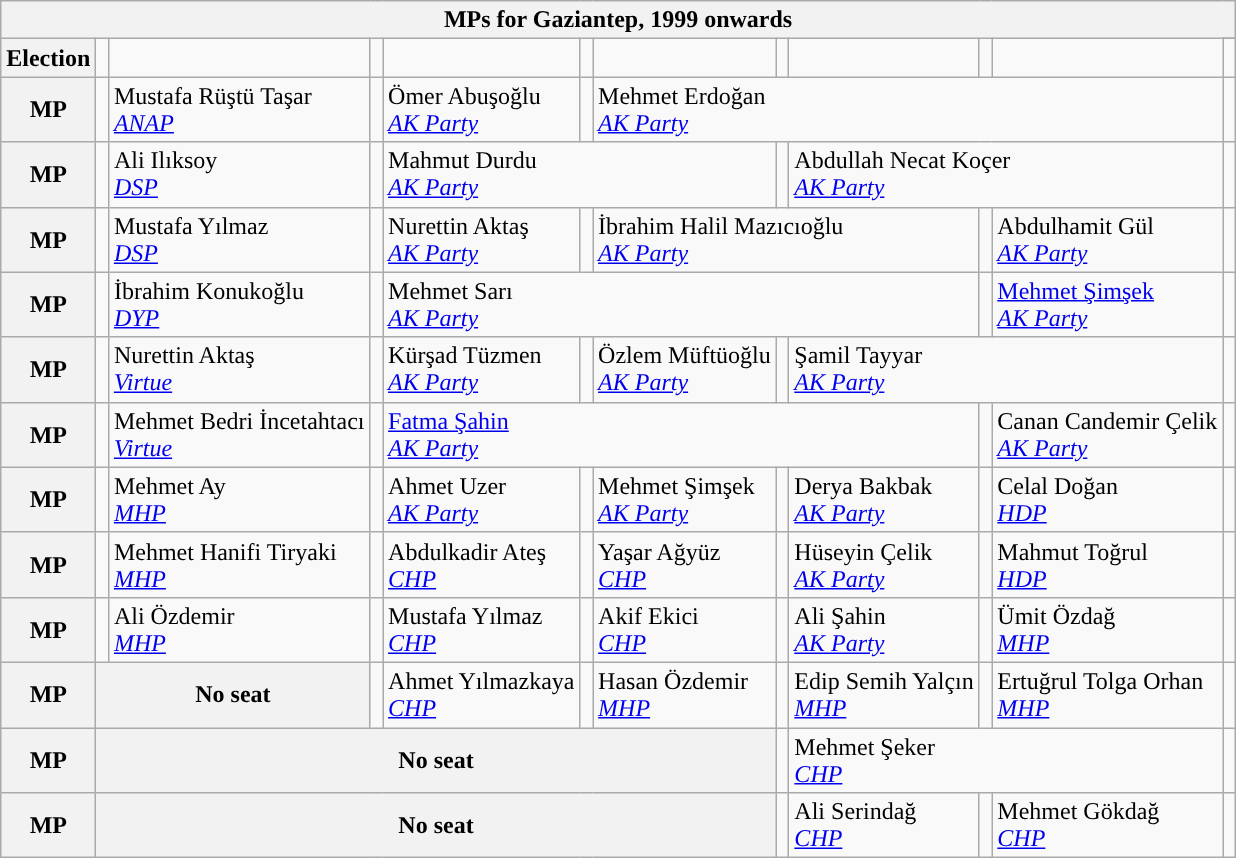<table class="wikitable">
<tr>
<th colspan = 12>MPs for Gaziantep, 1999 onwards</th>
</tr>
<tr>
<th rowspan = 2>Election</th>
<td rowspan="2" style="width:1px;"></td>
<td rowspan = 2></td>
<td rowspan="2" style="width:1px;"></td>
<td rowspan = 2></td>
<td rowspan="2" style="width:1px;"></td>
<td rowspan = 2></td>
<td rowspan="2" style="width:1px;"></td>
<td rowspan = 2></td>
<td rowspan="2" style="width:1px;"></td>
<td rowspan = 2></td>
</tr>
<tr>
<td></td>
</tr>
<tr>
<th>MP</th>
<td width=1px style="background-color: "></td>
<td colspan = 1>Mustafa Rüştü Taşar<br><em><a href='#'>ANAP</a></em></td>
<td width=1px style="background-color: "></td>
<td colspan = 1>Ömer Abuşoğlu<br><em><a href='#'>AK Party</a></em></td>
<td width=1px style="background-color: "></td>
<td colspan = 5>Mehmet Erdoğan<br><em><a href='#'>AK Party</a></em></td>
<td width=1px style="background-color: "></td>
</tr>
<tr>
<th>MP</th>
<td width=1px style="background-color: "></td>
<td colspan = 1>Ali Ilıksoy<br><em><a href='#'>DSP</a></em></td>
<td width=1px style="background-color: "></td>
<td colspan = 3>Mahmut Durdu<br><em><a href='#'>AK Party</a></em></td>
<td width=1px style="background-color: "></td>
<td colspan = 3>Abdullah Necat Koçer<br><em><a href='#'>AK Party</a></em></td>
<td width=1px style="background-color: "></td>
</tr>
<tr>
<th>MP</th>
<td width=1px style="background-color: "></td>
<td colspan = 1>Mustafa Yılmaz<br><em><a href='#'>DSP</a></em></td>
<td width=1px style="background-color: "></td>
<td colspan = 1>Nurettin Aktaş<br><em><a href='#'>AK Party</a></em></td>
<td width=1px style="background-color: "></td>
<td colspan = 3>İbrahim Halil Mazıcıoğlu<br><em><a href='#'>AK Party</a></em></td>
<td width=1px style="background-color: "></td>
<td colspan = 1>Abdulhamit Gül<br><em><a href='#'>AK Party</a></em></td>
<td width=1px style="background-color: "></td>
</tr>
<tr>
<th>MP</th>
<td width=1px style="background-color: "></td>
<td colspan = 1>İbrahim Konukoğlu<br><em><a href='#'>DYP</a></em></td>
<td width=1px style="background-color: "></td>
<td colspan = 5>Mehmet Sarı<br><em><a href='#'>AK Party</a></em></td>
<td width=1px style="background-color: "></td>
<td colspan = 1><a href='#'>Mehmet Şimşek</a><br><em><a href='#'>AK Party</a></em></td>
<td width=1px style="background-color: "></td>
</tr>
<tr>
<th>MP</th>
<td width=1px style="background-color: "></td>
<td colspan = 1>Nurettin Aktaş<br><em><a href='#'>Virtue</a></em></td>
<td width=1px style="background-color: "></td>
<td colspan = 1>Kürşad Tüzmen<br><em><a href='#'>AK Party</a></em></td>
<td width=1px style="background-color: "></td>
<td colspan = 1>Özlem Müftüoğlu<br><em><a href='#'>AK Party</a></em></td>
<td width=1px style="background-color: "></td>
<td colspan = 3>Şamil Tayyar<br><em><a href='#'>AK Party</a></em></td>
<td width=1px style="background-color: "></td>
</tr>
<tr>
<th>MP</th>
<td width=1px style="background-color: "></td>
<td colspan = 1>Mehmet Bedri İncetahtacı<br><em><a href='#'>Virtue</a></em></td>
<td width=1px style="background-color: "></td>
<td colspan = 5><a href='#'>Fatma Şahin</a><br><em><a href='#'>AK Party</a></em></td>
<td width=1px style="background-color: "></td>
<td colspan = 1>Canan Candemir Çelik<br><em><a href='#'>AK Party</a></em></td>
<td width=1px style="background-color: "></td>
</tr>
<tr>
<th>MP</th>
<td width=1px style="background-color: "></td>
<td colspan = 1>Mehmet Ay<br><em><a href='#'>MHP</a></em></td>
<td width=1px style="background-color: "></td>
<td colspan = 1>Ahmet Uzer<br><em><a href='#'>AK Party</a></em></td>
<td width=1px style="background-color: "></td>
<td colspan = 1>Mehmet Şimşek<br><em><a href='#'>AK Party</a></em></td>
<td width=1px style="background-color: "></td>
<td colspan = 1>Derya Bakbak<br><em><a href='#'>AK Party</a></em></td>
<td width=1px style="background-color: "></td>
<td colspan = 1>Celal Doğan<br><em><a href='#'>HDP</a></em></td>
<td width=1px style="background-color: "></td>
</tr>
<tr>
<th>MP</th>
<td width=1px style="background-color: "></td>
<td colspan = 1>Mehmet Hanifi Tiryaki<br><em><a href='#'>MHP</a></em></td>
<td width=1px style="background-color: "></td>
<td colspan = 1>Abdulkadir Ateş<br><em><a href='#'>CHP</a></em></td>
<td width=1px style="background-color: "></td>
<td colspan = 1>Yaşar Ağyüz<br><em><a href='#'>CHP</a></em></td>
<td width=1px style="background-color: "></td>
<td colspan = 1>Hüseyin Çelik<br><em><a href='#'>AK Party</a></em></td>
<td width=1px style="background-color: "></td>
<td colspan = 1>Mahmut Toğrul<br><em><a href='#'>HDP</a></em></td>
<td width=1px style="background-color: "></td>
</tr>
<tr>
<th>MP</th>
<td width=1px style="background-color: "></td>
<td colspan = 1>Ali Özdemir<br><em><a href='#'>MHP</a></em></td>
<td width=1px style="background-color: "></td>
<td colspan = 1>Mustafa Yılmaz<br><em><a href='#'>CHP</a></em></td>
<td width=1px style="background-color: "></td>
<td colspan = 1>Akif Ekici<br><em><a href='#'>CHP</a></em></td>
<td width=1px style="background-color: "></td>
<td colspan = 1>Ali Şahin<br><em><a href='#'>AK Party</a></em></td>
<td width=1px style="background-color: "></td>
<td colspan = 1>Ümit Özdağ<br><em><a href='#'>MHP</a></em></td>
<td width=1px style="background-color: "></td>
</tr>
<tr>
<th>MP</th>
<th colspan = 2>No seat</th>
<td width=1px style="background-color: "></td>
<td colspan = 1>Ahmet Yılmazkaya<br><em><a href='#'>CHP</a></em></td>
<td width=1px style="background-color: "></td>
<td colspan = 1>Hasan Özdemir<br><em><a href='#'>MHP</a></em></td>
<td width=1px style="background-color: "></td>
<td colspan = 1>Edip Semih Yalçın<br><em><a href='#'>MHP</a></em></td>
<td width=1px style="background-color: "></td>
<td colspan = 1>Ertuğrul Tolga Orhan<br><em><a href='#'>MHP</a></em></td>
<td width=1px style="background-color: "></td>
</tr>
<tr>
<th>MP</th>
<th colspan = 6>No seat</th>
<td width=1px style="background-color: "></td>
<td colspan = 3>Mehmet Şeker<br><em><a href='#'>CHP</a></em></td>
<td width=1px style="background-color: "></td>
</tr>
<tr>
<th>MP</th>
<th colspan = 6>No seat</th>
<td width=1px style="background-color: "></td>
<td colspan = 1>Ali Serindağ<br><em><a href='#'>CHP</a></em></td>
<td width=1px style="background-color: "></td>
<td colspan = 1>Mehmet Gökdağ<br><em><a href='#'>CHP</a></em></td>
<td width=1px style="background-color: "></td>
</tr>
</table>
